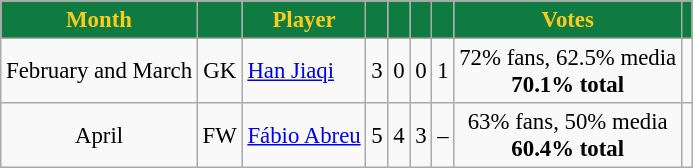<table class="wikitable sortable" style="text-align:center; font-size:95%;">
<tr>
<th style="background-color:#0f7b40; color:#fbcc1e;">Month</th>
<th style="background-color:#0f7b40; color:#fbcc1e;"></th>
<th style="background-color:#0f7b40; color:#fbcc1e;">Player</th>
<th style="background-color:#0f7b40; color:#fbcc1e;"></th>
<th style="background-color:#0f7b40; color:#fbcc1e;"></th>
<th style="background-color:#0f7b40; color:#fbcc1e;"></th>
<th style="background-color:#0f7b40; color:#fbcc1e;"></th>
<th style="background-color:#0f7b40; color:#fbcc1e;">Votes</th>
<th style="background-color:#0f7b40; color:#fbcc1e;" class="unsortable"></th>
</tr>
<tr>
<td data-sort-value="1">February and March</td>
<td>GK</td>
<td style="text-align:left;" data-sort-value="Han"> <a href='#'>Han Jiaqi</a></td>
<td>3</td>
<td>0</td>
<td>0</td>
<td>1</td>
<td>72% fans, 62.5% media<br><strong>70.1% total</strong></td>
<td></td>
</tr>
<tr>
<td data-sort-value="2">April</td>
<td>FW</td>
<td style="text-align:left;" data-sort-value="Abreu"> <a href='#'>Fábio Abreu</a></td>
<td>5</td>
<td>4</td>
<td>3</td>
<td>–</td>
<td>63% fans, 50% media<br><strong>60.4% total</strong></td>
<td></td>
</tr>
</table>
